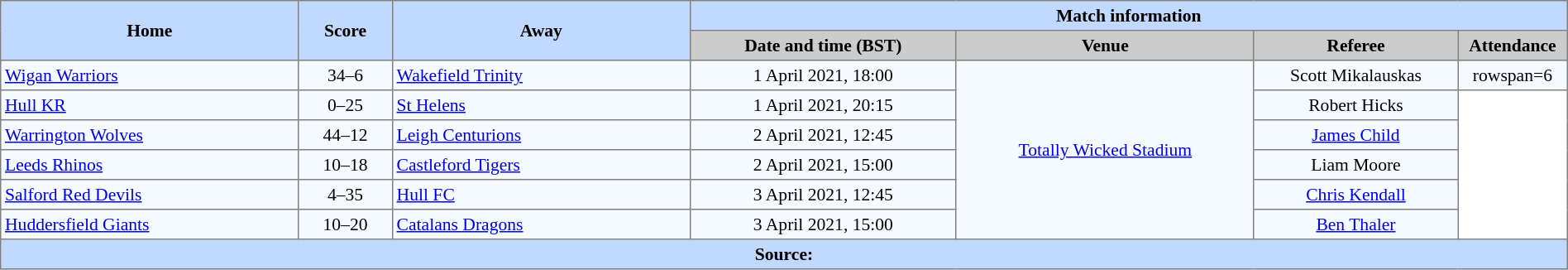<table border=1 style="border-collapse:collapse; font-size:90%; text-align:center;" cellpadding=3 cellspacing=0 width=100%>
<tr style="background:#C1D8ff;">
<th scope="col" rowspan=2 width=19%>Home</th>
<th scope="col" rowspan=2 width=6%>Score</th>
<th scope="col" rowspan=2 width=19%>Away</th>
<th colspan=4>Match information</th>
</tr>
<tr style="background:#CCCCCC;">
<th scope="col" width=17%>Date and time (BST)</th>
<th scope="col" width=19%>Venue</th>
<th scope="col" width=13%>Referee</th>
<th scope="col" width=7%>Attendance</th>
</tr>
<tr style="background:#F5FAFF;">
<td style="text-align:left;"> <a href='#'>Wigan Warriors</a></td>
<td>34–6</td>
<td style="text-align:left;"> <a href='#'>Wakefield Trinity</a></td>
<td>1 April 2021, 18:00</td>
<td rowspan=6><a href='#'>Totally Wicked Stadium</a></td>
<td>Scott Mikalauskas</td>
<td>rowspan=6</td>
</tr>
<tr style="background:#F5FAFF;">
<td style="text-align:left;"> <a href='#'>Hull KR</a></td>
<td>0–25</td>
<td style="text-align:left;"> <a href='#'>St Helens</a></td>
<td>1 April 2021, 20:15</td>
<td>Robert Hicks</td>
</tr>
<tr style="background:#F5FAFF;">
<td style="text-align:left;"> <a href='#'>Warrington Wolves</a></td>
<td>44–12</td>
<td style="text-align:left;"> <a href='#'>Leigh Centurions</a></td>
<td>2 April 2021, 12:45</td>
<td><a href='#'>James Child</a></td>
</tr>
<tr style="background:#F5FAFF;">
<td style="text-align:left;"> <a href='#'>Leeds Rhinos</a></td>
<td>10–18</td>
<td style="text-align:left;"> <a href='#'>Castleford Tigers</a></td>
<td>2 April 2021, 15:00</td>
<td>Liam Moore</td>
</tr>
<tr style="background:#F5FAFF;">
<td style="text-align:left;"> <a href='#'>Salford Red Devils</a></td>
<td>4–35</td>
<td style="text-align:left;"> <a href='#'>Hull FC</a></td>
<td>3 April 2021, 12:45</td>
<td><a href='#'>Chris Kendall</a></td>
</tr>
<tr style="background:#F5FAFF;">
<td style="text-align:left;"> <a href='#'>Huddersfield Giants</a></td>
<td>10–20</td>
<td style="text-align:left;"> <a href='#'>Catalans Dragons</a></td>
<td>3 April 2021, 15:00</td>
<td><a href='#'>Ben Thaler</a></td>
</tr>
<tr style="background:#c1d8ff;">
<th colspan=7>Source:</th>
</tr>
</table>
